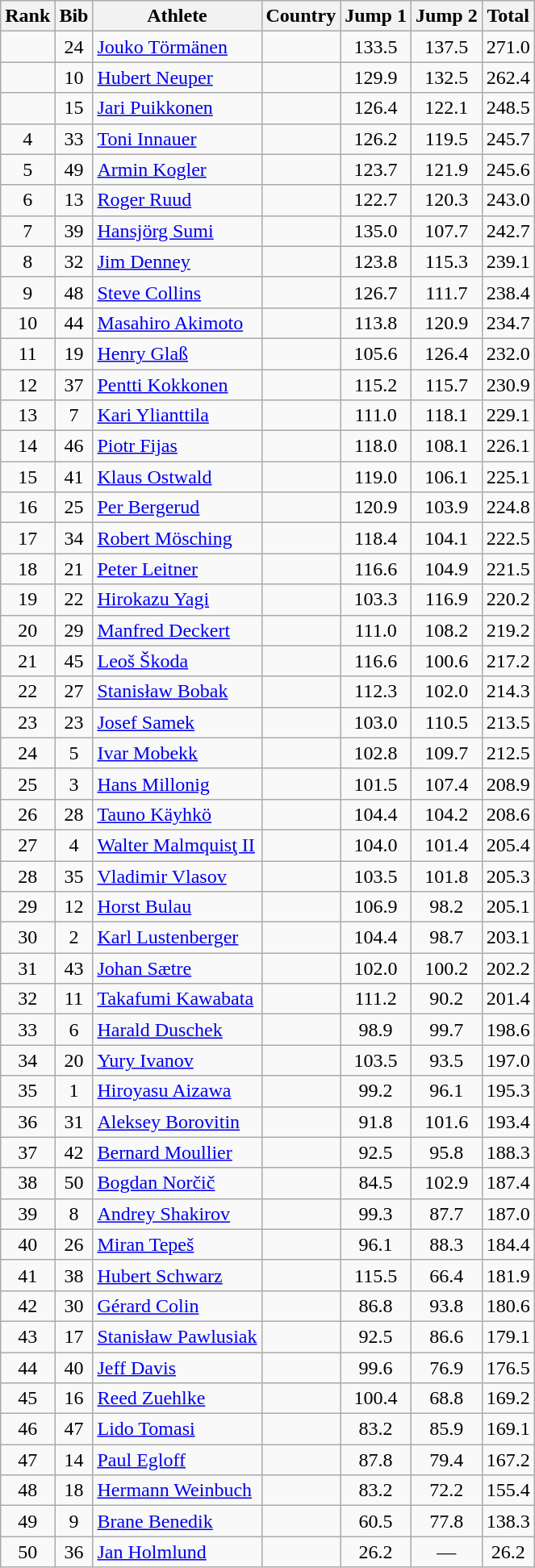<table class="wikitable sortable" style="text-align:center">
<tr>
<th>Rank</th>
<th>Bib</th>
<th>Athlete</th>
<th>Country</th>
<th>Jump 1</th>
<th>Jump 2</th>
<th>Total</th>
</tr>
<tr>
<td></td>
<td>24</td>
<td align=left><a href='#'>Jouko Törmänen</a></td>
<td align=left></td>
<td>133.5</td>
<td>137.5</td>
<td>271.0</td>
</tr>
<tr>
<td></td>
<td>10</td>
<td align=left><a href='#'>Hubert Neuper</a></td>
<td align=left></td>
<td>129.9</td>
<td>132.5</td>
<td>262.4</td>
</tr>
<tr>
<td></td>
<td>15</td>
<td align=left><a href='#'>Jari Puikkonen</a></td>
<td align=left></td>
<td>126.4</td>
<td>122.1</td>
<td>248.5</td>
</tr>
<tr>
<td>4</td>
<td>33</td>
<td align=left><a href='#'>Toni Innauer</a></td>
<td align=left></td>
<td>126.2</td>
<td>119.5</td>
<td>245.7</td>
</tr>
<tr>
<td>5</td>
<td>49</td>
<td align=left><a href='#'>Armin Kogler</a></td>
<td align=left></td>
<td>123.7</td>
<td>121.9</td>
<td>245.6</td>
</tr>
<tr>
<td>6</td>
<td>13</td>
<td align=left><a href='#'>Roger Ruud</a></td>
<td align=left></td>
<td>122.7</td>
<td>120.3</td>
<td>243.0</td>
</tr>
<tr>
<td>7</td>
<td>39</td>
<td align=left><a href='#'>Hansjörg Sumi</a></td>
<td align=left></td>
<td>135.0</td>
<td>107.7</td>
<td>242.7</td>
</tr>
<tr>
<td>8</td>
<td>32</td>
<td align=left><a href='#'>Jim Denney</a></td>
<td align=left></td>
<td>123.8</td>
<td>115.3</td>
<td>239.1</td>
</tr>
<tr>
<td>9</td>
<td>48</td>
<td align=left><a href='#'>Steve Collins</a></td>
<td align=left></td>
<td>126.7</td>
<td>111.7</td>
<td>238.4</td>
</tr>
<tr>
<td>10</td>
<td>44</td>
<td align=left><a href='#'>Masahiro Akimoto</a></td>
<td align=left></td>
<td>113.8</td>
<td>120.9</td>
<td>234.7</td>
</tr>
<tr>
<td>11</td>
<td>19</td>
<td align=left><a href='#'>Henry Glaß</a></td>
<td align=left></td>
<td>105.6</td>
<td>126.4</td>
<td>232.0</td>
</tr>
<tr>
<td>12</td>
<td>37</td>
<td align=left><a href='#'>Pentti Kokkonen</a></td>
<td align=left></td>
<td>115.2</td>
<td>115.7</td>
<td>230.9</td>
</tr>
<tr>
<td>13</td>
<td>7</td>
<td align=left><a href='#'>Kari Ylianttila</a></td>
<td align=left></td>
<td>111.0</td>
<td>118.1</td>
<td>229.1</td>
</tr>
<tr>
<td>14</td>
<td>46</td>
<td align=left><a href='#'>Piotr Fijas</a></td>
<td align=left></td>
<td>118.0</td>
<td>108.1</td>
<td>226.1</td>
</tr>
<tr>
<td>15</td>
<td>41</td>
<td align=left><a href='#'>Klaus Ostwald</a></td>
<td align=left></td>
<td>119.0</td>
<td>106.1</td>
<td>225.1</td>
</tr>
<tr>
<td>16</td>
<td>25</td>
<td align=left><a href='#'>Per Bergerud</a></td>
<td align=left></td>
<td>120.9</td>
<td>103.9</td>
<td>224.8</td>
</tr>
<tr>
<td>17</td>
<td>34</td>
<td align=left><a href='#'>Robert Mösching</a></td>
<td align=left></td>
<td>118.4</td>
<td>104.1</td>
<td>222.5</td>
</tr>
<tr>
<td>18</td>
<td>21</td>
<td align=left><a href='#'>Peter Leitner</a></td>
<td align=left></td>
<td>116.6</td>
<td>104.9</td>
<td>221.5</td>
</tr>
<tr>
<td>19</td>
<td>22</td>
<td align=left><a href='#'>Hirokazu Yagi</a></td>
<td align=left></td>
<td>103.3</td>
<td>116.9</td>
<td>220.2</td>
</tr>
<tr>
<td>20</td>
<td>29</td>
<td align=left><a href='#'>Manfred Deckert</a></td>
<td align=left></td>
<td>111.0</td>
<td>108.2</td>
<td>219.2</td>
</tr>
<tr>
<td>21</td>
<td>45</td>
<td align=left><a href='#'>Leoš Škoda</a></td>
<td align=left></td>
<td>116.6</td>
<td>100.6</td>
<td>217.2</td>
</tr>
<tr>
<td>22</td>
<td>27</td>
<td align=left><a href='#'>Stanisław Bobak</a></td>
<td align=left></td>
<td>112.3</td>
<td>102.0</td>
<td>214.3</td>
</tr>
<tr>
<td>23</td>
<td>23</td>
<td align=left><a href='#'>Josef Samek</a></td>
<td align=left></td>
<td>103.0</td>
<td>110.5</td>
<td>213.5</td>
</tr>
<tr>
<td>24</td>
<td>5</td>
<td align=left><a href='#'>Ivar Mobekk</a></td>
<td align=left></td>
<td>102.8</td>
<td>109.7</td>
<td>212.5</td>
</tr>
<tr>
<td>25</td>
<td>3</td>
<td align=left><a href='#'>Hans Millonig</a></td>
<td align=left></td>
<td>101.5</td>
<td>107.4</td>
<td>208.9</td>
</tr>
<tr>
<td>26</td>
<td>28</td>
<td align=left><a href='#'>Tauno Käyhkö</a></td>
<td align=left></td>
<td>104.4</td>
<td>104.2</td>
<td>208.6</td>
</tr>
<tr>
<td>27</td>
<td>4</td>
<td align=left><a href='#'>Walter Malmquisţ II</a></td>
<td align=left></td>
<td>104.0</td>
<td>101.4</td>
<td>205.4</td>
</tr>
<tr>
<td>28</td>
<td>35</td>
<td align=left><a href='#'>Vladimir Vlasov</a></td>
<td align=left></td>
<td>103.5</td>
<td>101.8</td>
<td>205.3</td>
</tr>
<tr>
<td>29</td>
<td>12</td>
<td align=left><a href='#'>Horst Bulau</a></td>
<td align=left></td>
<td>106.9</td>
<td>98.2</td>
<td>205.1</td>
</tr>
<tr>
<td>30</td>
<td>2</td>
<td align=left><a href='#'>Karl Lustenberger</a></td>
<td align=left></td>
<td>104.4</td>
<td>98.7</td>
<td>203.1</td>
</tr>
<tr>
<td>31</td>
<td>43</td>
<td align=left><a href='#'>Johan Sætre</a></td>
<td align=left></td>
<td>102.0</td>
<td>100.2</td>
<td>202.2</td>
</tr>
<tr>
<td>32</td>
<td>11</td>
<td align=left><a href='#'>Takafumi Kawabata</a></td>
<td align=left></td>
<td>111.2</td>
<td>90.2</td>
<td>201.4</td>
</tr>
<tr>
<td>33</td>
<td>6</td>
<td align=left><a href='#'>Harald Duschek</a></td>
<td align=left></td>
<td>98.9</td>
<td>99.7</td>
<td>198.6</td>
</tr>
<tr>
<td>34</td>
<td>20</td>
<td align=left><a href='#'>Yury Ivanov</a></td>
<td align=left></td>
<td>103.5</td>
<td>93.5</td>
<td>197.0</td>
</tr>
<tr>
<td>35</td>
<td>1</td>
<td align=left><a href='#'>Hiroyasu Aizawa</a></td>
<td align=left></td>
<td>99.2</td>
<td>96.1</td>
<td>195.3</td>
</tr>
<tr>
<td>36</td>
<td>31</td>
<td align=left><a href='#'>Aleksey Borovitin</a></td>
<td align=left></td>
<td>91.8</td>
<td>101.6</td>
<td>193.4</td>
</tr>
<tr>
<td>37</td>
<td>42</td>
<td align=left><a href='#'>Bernard Moullier</a></td>
<td align=left></td>
<td>92.5</td>
<td>95.8</td>
<td>188.3</td>
</tr>
<tr>
<td>38</td>
<td>50</td>
<td align=left><a href='#'>Bogdan Norčič</a></td>
<td align=left></td>
<td>84.5</td>
<td>102.9</td>
<td>187.4</td>
</tr>
<tr>
<td>39</td>
<td>8</td>
<td align=left><a href='#'>Andrey Shakirov</a></td>
<td align=left></td>
<td>99.3</td>
<td>87.7</td>
<td>187.0</td>
</tr>
<tr>
<td>40</td>
<td>26</td>
<td align=left><a href='#'>Miran Tepeš</a></td>
<td align=left></td>
<td>96.1</td>
<td>88.3</td>
<td>184.4</td>
</tr>
<tr>
<td>41</td>
<td>38</td>
<td align=left><a href='#'>Hubert Schwarz</a></td>
<td align=left></td>
<td>115.5</td>
<td>66.4</td>
<td>181.9</td>
</tr>
<tr>
<td>42</td>
<td>30</td>
<td align=left><a href='#'>Gérard Colin</a></td>
<td align=left></td>
<td>86.8</td>
<td>93.8</td>
<td>180.6</td>
</tr>
<tr>
<td>43</td>
<td>17</td>
<td align=left><a href='#'>Stanisław Pawlusiak</a></td>
<td align=left></td>
<td>92.5</td>
<td>86.6</td>
<td>179.1</td>
</tr>
<tr>
<td>44</td>
<td>40</td>
<td align=left><a href='#'>Jeff Davis</a></td>
<td align=left></td>
<td>99.6</td>
<td>76.9</td>
<td>176.5</td>
</tr>
<tr>
<td>45</td>
<td>16</td>
<td align=left><a href='#'>Reed Zuehlke</a></td>
<td align=left></td>
<td>100.4</td>
<td>68.8</td>
<td>169.2</td>
</tr>
<tr>
<td>46</td>
<td>47</td>
<td align=left><a href='#'>Lido Tomasi</a></td>
<td align=left></td>
<td>83.2</td>
<td>85.9</td>
<td>169.1</td>
</tr>
<tr>
<td>47</td>
<td>14</td>
<td align=left><a href='#'>Paul Egloff</a></td>
<td align=left></td>
<td>87.8</td>
<td>79.4</td>
<td>167.2</td>
</tr>
<tr>
<td>48</td>
<td>18</td>
<td align=left><a href='#'>Hermann Weinbuch</a></td>
<td align=left></td>
<td>83.2</td>
<td>72.2</td>
<td>155.4</td>
</tr>
<tr>
<td>49</td>
<td>9</td>
<td align=left><a href='#'>Brane Benedik</a></td>
<td align=left></td>
<td>60.5</td>
<td>77.8</td>
<td>138.3</td>
</tr>
<tr>
<td>50</td>
<td>36</td>
<td align=left><a href='#'>Jan Holmlund</a></td>
<td align=left></td>
<td>26.2</td>
<td>—</td>
<td>26.2</td>
</tr>
</table>
